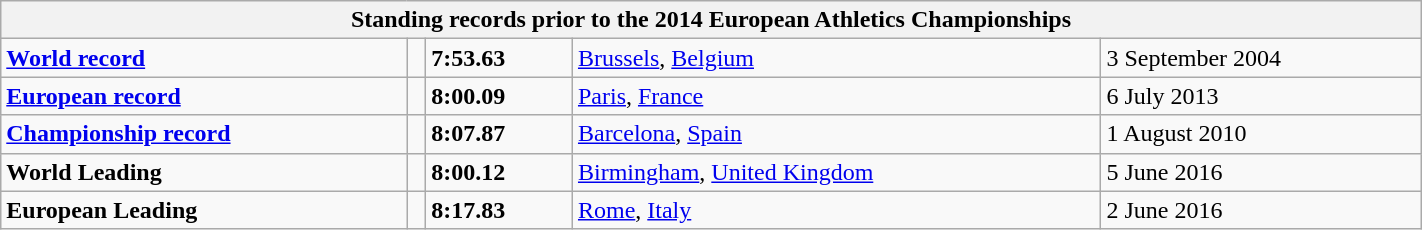<table class="wikitable" width=75%>
<tr>
<th colspan="5">Standing records prior to the 2014 European Athletics Championships</th>
</tr>
<tr>
<td><strong><a href='#'>World record</a></strong></td>
<td></td>
<td><strong>7:53.63</strong></td>
<td><a href='#'>Brussels</a>, <a href='#'>Belgium</a></td>
<td>3 September 2004</td>
</tr>
<tr>
<td><strong><a href='#'>European record</a></strong></td>
<td></td>
<td><strong>8:00.09</strong></td>
<td><a href='#'>Paris</a>, <a href='#'>France</a></td>
<td>6 July 2013</td>
</tr>
<tr>
<td><strong><a href='#'>Championship record</a></strong></td>
<td></td>
<td><strong>8:07.87</strong></td>
<td><a href='#'>Barcelona</a>, <a href='#'>Spain</a></td>
<td>1 August 2010</td>
</tr>
<tr>
<td><strong>World Leading</strong></td>
<td></td>
<td><strong>8:00.12</strong></td>
<td><a href='#'>Birmingham</a>, <a href='#'>United Kingdom</a></td>
<td>5 June 2016</td>
</tr>
<tr>
<td><strong>European Leading</strong></td>
<td></td>
<td><strong>8:17.83</strong></td>
<td><a href='#'>Rome</a>, <a href='#'>Italy</a></td>
<td>2 June 2016</td>
</tr>
</table>
